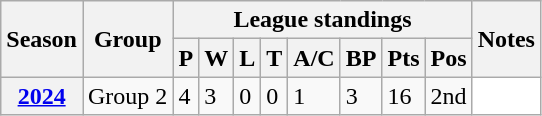<table class="wikitable sortable">
<tr>
<th scope="col" rowspan="2">Season</th>
<th scope="col" rowspan="2">Group</th>
<th scope="col" colspan="8">League standings</th>
<th scope="col" rowspan="2">Notes</th>
</tr>
<tr>
<th scope="col">P</th>
<th scope="col">W</th>
<th scope="col">L</th>
<th scope="col">T</th>
<th scope="col">A/C</th>
<th scope="col">BP</th>
<th scope="col">Pts</th>
<th scope="col">Pos</th>
</tr>
<tr>
<th scope="row"><a href='#'>2024</a></th>
<td>Group 2</td>
<td>4</td>
<td>3</td>
<td>0</td>
<td>0</td>
<td>1</td>
<td>3</td>
<td>16</td>
<td>2nd</td>
<td style="background: white;"></td>
</tr>
</table>
